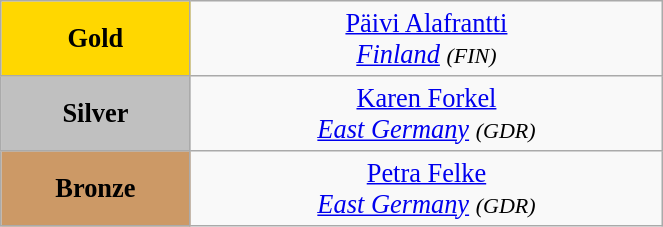<table class="wikitable" style=" text-align:center; font-size:110%;" width="35%">
<tr>
<td bgcolor="gold"><strong>Gold</strong></td>
<td> <a href='#'>Päivi Alafrantti</a><br><em><a href='#'>Finland</a> <small>(FIN)</small></em></td>
</tr>
<tr>
<td bgcolor="silver"><strong>Silver</strong></td>
<td> <a href='#'>Karen Forkel</a><br><em><a href='#'>East Germany</a> <small>(GDR)</small></em></td>
</tr>
<tr>
<td bgcolor="CC9966"><strong>Bronze</strong></td>
<td> <a href='#'>Petra Felke</a><br><em><a href='#'>East Germany</a> <small>(GDR)</small></em></td>
</tr>
</table>
